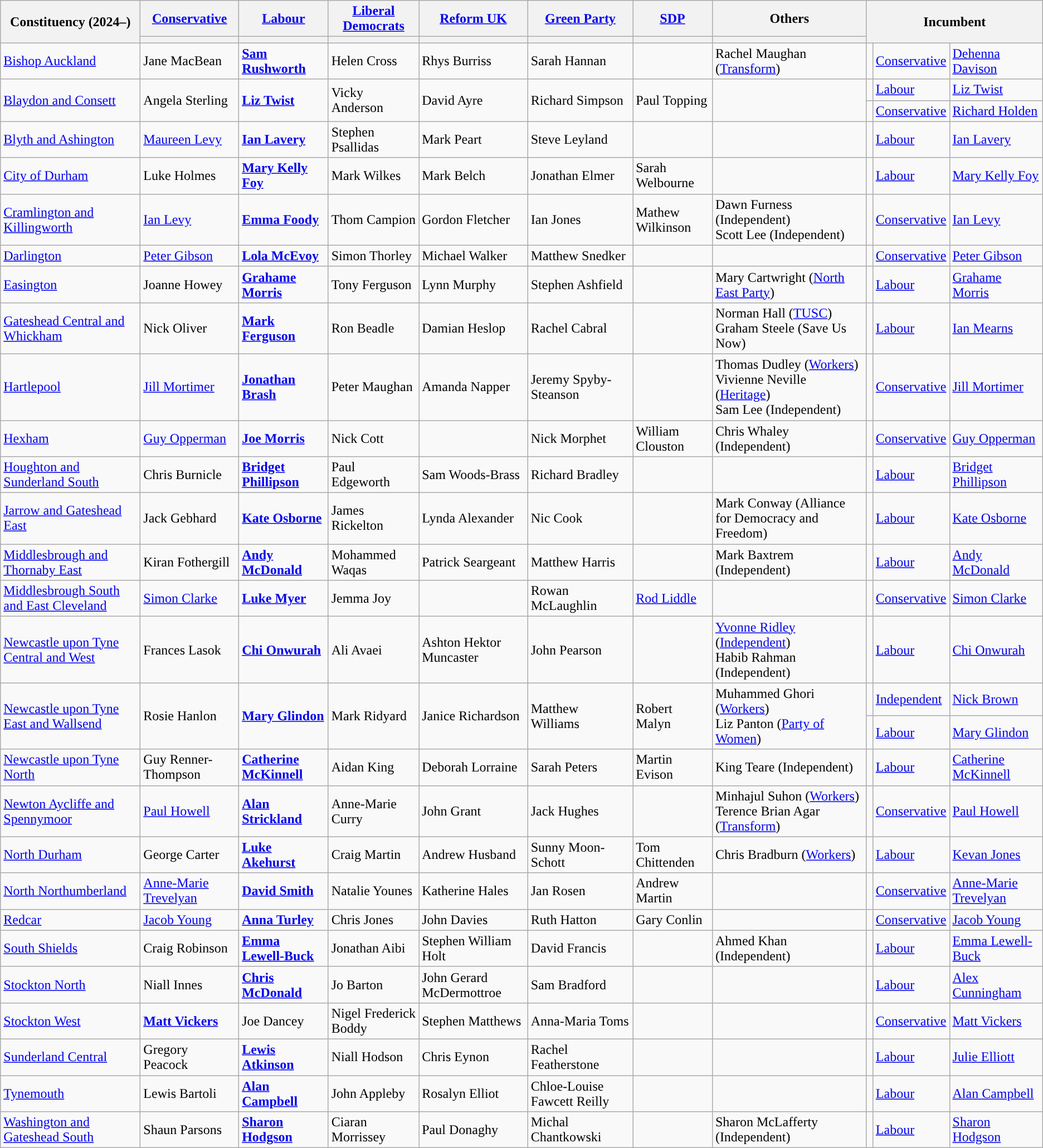<table class="wikitable sortable sticky-header">
<tr>
<th rowspan="2">Constituency (2024–)</th>
<th><a href='#'>Conservative</a></th>
<th><a href='#'>Labour</a></th>
<th><a href='#'>Liberal Democrats</a></th>
<th><a href='#'>Reform UK</a></th>
<th><a href='#'>Green Party</a></th>
<th><a href='#'>SDP</a></th>
<th>Others</th>
<th colspan="3" rowspan="2">Incumbent</th>
</tr>
<tr>
<th class="unsortable" style="background-color: "></th>
<th class="unsortable" style="background-color: "></th>
<th class="unsortable" style="background-color: "></th>
<th class="unsortable" style="background-color: "></th>
<th class="unsortable" style="background-color: "></th>
<th class="unsortable" style="background-color: "></th>
<th class="unsortable"></th>
</tr>
<tr>
<td><a href='#'>Bishop Auckland</a></td>
<td>Jane MacBean</td>
<td><strong><a href='#'>Sam Rushworth</a></strong></td>
<td>Helen Cross</td>
<td>Rhys Burriss</td>
<td>Sarah Hannan</td>
<td></td>
<td>Rachel Maughan (<a href='#'>Transform</a>)</td>
<td style="color:inherit;background-color: "></td>
<td><a href='#'>Conservative</a></td>
<td><a href='#'>Dehenna Davison</a></td>
</tr>
<tr>
<td rowspan="2"><a href='#'>Blaydon and Consett</a></td>
<td rowspan="2">Angela Sterling</td>
<td rowspan="2"><strong><a href='#'>Liz Twist</a></strong></td>
<td rowspan="2">Vicky Anderson</td>
<td rowspan="2">David Ayre</td>
<td rowspan="2">Richard Simpson</td>
<td rowspan="2">Paul Topping</td>
<td rowspan="2"></td>
<td style="color:inherit;background-color: "></td>
<td><a href='#'>Labour</a></td>
<td><a href='#'>Liz Twist</a></td>
</tr>
<tr>
<td style="color:inherit;background-color: "></td>
<td><a href='#'>Conservative</a></td>
<td><a href='#'>Richard Holden</a></td>
</tr>
<tr>
<td><a href='#'>Blyth and Ashington</a></td>
<td><a href='#'>Maureen Levy</a></td>
<td><strong><a href='#'>Ian Lavery</a></strong></td>
<td>Stephen Psallidas</td>
<td>Mark Peart</td>
<td>Steve Leyland</td>
<td></td>
<td></td>
<td style="color:inherit;background-color: "></td>
<td><a href='#'>Labour</a></td>
<td><a href='#'>Ian Lavery</a></td>
</tr>
<tr>
<td><a href='#'>City of Durham</a></td>
<td>Luke Holmes</td>
<td><strong><a href='#'>Mary Kelly Foy</a></strong></td>
<td>Mark Wilkes</td>
<td>Mark Belch</td>
<td>Jonathan Elmer</td>
<td>Sarah Welbourne</td>
<td></td>
<td style="color:inherit;background-color: "></td>
<td><a href='#'>Labour</a></td>
<td><a href='#'>Mary Kelly Foy</a></td>
</tr>
<tr>
<td><a href='#'>Cramlington and Killingworth</a></td>
<td><a href='#'>Ian Levy</a></td>
<td><strong><a href='#'>Emma Foody</a></strong></td>
<td>Thom Campion</td>
<td>Gordon Fletcher</td>
<td>Ian Jones</td>
<td>Mathew Wilkinson</td>
<td>Dawn Furness (Independent)<br>Scott Lee (Independent)</td>
<td style="color:inherit;background-color: "></td>
<td><a href='#'>Conservative</a></td>
<td><a href='#'>Ian Levy</a></td>
</tr>
<tr>
<td><a href='#'>Darlington</a></td>
<td><a href='#'>Peter Gibson</a></td>
<td><strong><a href='#'>Lola McEvoy</a></strong></td>
<td>Simon Thorley</td>
<td>Michael Walker</td>
<td>Matthew Snedker</td>
<td></td>
<td></td>
<td style="color:inherit;background-color: "></td>
<td><a href='#'>Conservative</a></td>
<td><a href='#'>Peter Gibson</a></td>
</tr>
<tr>
<td><a href='#'>Easington</a></td>
<td>Joanne Howey</td>
<td><strong><a href='#'>Grahame Morris</a></strong></td>
<td>Tony Ferguson</td>
<td>Lynn Murphy</td>
<td>Stephen Ashfield</td>
<td></td>
<td>Mary Cartwright (<a href='#'>North East Party</a>)</td>
<td style="color:inherit;background-color: "></td>
<td><a href='#'>Labour</a></td>
<td><a href='#'>Grahame Morris</a></td>
</tr>
<tr>
<td><a href='#'>Gateshead Central and Whickham</a></td>
<td>Nick Oliver</td>
<td><strong><a href='#'>Mark Ferguson</a></strong></td>
<td>Ron Beadle</td>
<td>Damian Heslop</td>
<td>Rachel Cabral</td>
<td></td>
<td>Norman Hall (<a href='#'>TUSC</a>)<br>Graham Steele (Save Us Now)</td>
<td style="color:inherit;background-color: "></td>
<td><a href='#'>Labour</a></td>
<td><a href='#'>Ian Mearns</a></td>
</tr>
<tr>
<td><a href='#'>Hartlepool</a></td>
<td><a href='#'>Jill Mortimer</a></td>
<td><strong><a href='#'>Jonathan Brash</a></strong></td>
<td>Peter Maughan</td>
<td>Amanda Napper</td>
<td>Jeremy Spyby-Steanson</td>
<td></td>
<td>Thomas Dudley (<a href='#'>Workers</a>)<br>Vivienne Neville (<a href='#'>Heritage</a>)<br>Sam Lee (Independent)</td>
<td style="color:inherit;background-color: "></td>
<td><a href='#'>Conservative</a></td>
<td><a href='#'>Jill Mortimer</a></td>
</tr>
<tr>
<td><a href='#'>Hexham</a></td>
<td><a href='#'>Guy Opperman</a></td>
<td><strong><a href='#'>Joe Morris</a></strong></td>
<td>Nick Cott</td>
<td></td>
<td>Nick Morphet</td>
<td>William Clouston</td>
<td>Chris Whaley (Independent)</td>
<td style="color:inherit;background-color: "></td>
<td><a href='#'>Conservative</a></td>
<td><a href='#'>Guy Opperman</a></td>
</tr>
<tr>
<td><a href='#'>Houghton and Sunderland South</a></td>
<td>Chris Burnicle</td>
<td><strong><a href='#'>Bridget Phillipson</a></strong></td>
<td>Paul Edgeworth</td>
<td>Sam Woods-Brass</td>
<td>Richard Bradley</td>
<td></td>
<td></td>
<td style="color:inherit;background-color: "></td>
<td><a href='#'>Labour</a></td>
<td><a href='#'>Bridget Phillipson</a></td>
</tr>
<tr>
<td><a href='#'>Jarrow and Gateshead East</a></td>
<td>Jack Gebhard</td>
<td><strong><a href='#'>Kate Osborne</a></strong></td>
<td>James Rickelton</td>
<td>Lynda Alexander</td>
<td>Nic Cook</td>
<td></td>
<td>Mark Conway (Alliance for Democracy and Freedom)</td>
<td style="color:inherit;background-color: "></td>
<td><a href='#'>Labour</a></td>
<td><a href='#'>Kate Osborne</a></td>
</tr>
<tr>
<td><a href='#'>Middlesbrough and Thornaby East</a></td>
<td>Kiran Fothergill</td>
<td><strong><a href='#'>Andy McDonald</a></strong></td>
<td>Mohammed Waqas</td>
<td>Patrick Seargeant</td>
<td>Matthew Harris</td>
<td></td>
<td>Mark Baxtrem (Independent)</td>
<td style="color:inherit;background-color: "></td>
<td><a href='#'>Labour</a></td>
<td><a href='#'>Andy McDonald</a></td>
</tr>
<tr>
<td><a href='#'>Middlesbrough South and East Cleveland</a></td>
<td><a href='#'>Simon Clarke</a></td>
<td><strong><a href='#'>Luke Myer</a></strong></td>
<td>Jemma Joy</td>
<td></td>
<td>Rowan McLaughlin</td>
<td><a href='#'>Rod Liddle</a></td>
<td></td>
<td style="color:inherit;background-color: "></td>
<td><a href='#'>Conservative</a></td>
<td><a href='#'>Simon Clarke</a></td>
</tr>
<tr>
<td><a href='#'>Newcastle upon Tyne Central and West</a></td>
<td>Frances Lasok</td>
<td><strong><a href='#'>Chi Onwurah</a></strong></td>
<td>Ali Avaei</td>
<td>Ashton Hektor Muncaster</td>
<td>John Pearson</td>
<td></td>
<td><a href='#'>Yvonne Ridley</a> (<a href='#'>Independent</a>)<br>Habib Rahman (Independent)</td>
<td style="color:inherit;background-color: "></td>
<td><a href='#'>Labour</a></td>
<td><a href='#'>Chi Onwurah</a></td>
</tr>
<tr>
<td rowspan="2"><a href='#'>Newcastle upon Tyne East and Wallsend</a></td>
<td rowspan="2">Rosie Hanlon</td>
<td rowspan="2"><strong><a href='#'>Mary Glindon</a></strong></td>
<td rowspan="2">Mark Ridyard</td>
<td rowspan="2">Janice Richardson</td>
<td rowspan="2">Matthew Williams</td>
<td rowspan="2">Robert Malyn</td>
<td rowspan="2">Muhammed Ghori (<a href='#'>Workers</a>)<br>Liz Panton (<a href='#'>Party of Women</a>)</td>
<td style="color:inherit;background-color: "></td>
<td><a href='#'>Independent</a></td>
<td><a href='#'>Nick Brown</a></td>
</tr>
<tr>
<td style="color:inherit;background-color: "></td>
<td><a href='#'>Labour</a></td>
<td><a href='#'>Mary Glindon</a></td>
</tr>
<tr>
<td><a href='#'>Newcastle upon Tyne North</a></td>
<td>Guy Renner-Thompson</td>
<td><strong><a href='#'>Catherine McKinnell</a></strong></td>
<td>Aidan King</td>
<td>Deborah Lorraine</td>
<td>Sarah Peters</td>
<td>Martin Evison</td>
<td>King Teare (Independent)</td>
<td style="color:inherit;background-color: "></td>
<td><a href='#'>Labour</a></td>
<td><a href='#'>Catherine McKinnell</a></td>
</tr>
<tr>
<td><a href='#'>Newton Aycliffe and Spennymoor</a></td>
<td><a href='#'>Paul Howell</a></td>
<td><strong><a href='#'>Alan Strickland</a></strong></td>
<td>Anne-Marie Curry</td>
<td>John Grant</td>
<td>Jack Hughes</td>
<td></td>
<td>Minhajul Suhon (<a href='#'>Workers</a>)<br>Terence Brian Agar (<a href='#'>Transform</a>)</td>
<td style="color:inherit;background-color: "></td>
<td><a href='#'>Conservative</a></td>
<td><a href='#'>Paul Howell</a></td>
</tr>
<tr>
<td><a href='#'>North Durham</a></td>
<td>George Carter</td>
<td><strong><a href='#'>Luke Akehurst</a></strong></td>
<td>Craig Martin</td>
<td>Andrew Husband</td>
<td>Sunny Moon-Schott</td>
<td>Tom Chittenden</td>
<td>Chris Bradburn (<a href='#'>Workers</a>)</td>
<td style="color:inherit;background-color: "></td>
<td><a href='#'>Labour</a></td>
<td><a href='#'>Kevan Jones</a></td>
</tr>
<tr>
<td><a href='#'>North Northumberland</a></td>
<td><a href='#'>Anne-Marie Trevelyan</a></td>
<td><strong><a href='#'>David Smith</a></strong></td>
<td>Natalie Younes</td>
<td>Katherine Hales</td>
<td>Jan Rosen</td>
<td>Andrew Martin</td>
<td></td>
<td style="color:inherit;background-color: "></td>
<td><a href='#'>Conservative</a></td>
<td><a href='#'>Anne-Marie Trevelyan</a></td>
</tr>
<tr>
<td><a href='#'>Redcar</a></td>
<td><a href='#'>Jacob Young</a></td>
<td><strong><a href='#'>Anna Turley</a></strong></td>
<td>Chris Jones</td>
<td>John Davies</td>
<td>Ruth Hatton</td>
<td>Gary Conlin</td>
<td></td>
<td style="color:inherit;background-color: "></td>
<td><a href='#'>Conservative</a></td>
<td><a href='#'>Jacob Young</a></td>
</tr>
<tr>
<td><a href='#'>South Shields</a></td>
<td>Craig Robinson</td>
<td><strong><a href='#'>Emma Lewell-Buck</a></strong></td>
<td>Jonathan Aibi</td>
<td>Stephen William Holt</td>
<td>David Francis</td>
<td></td>
<td>Ahmed Khan (Independent)</td>
<td style="color:inherit;background-color: "></td>
<td><a href='#'>Labour</a></td>
<td><a href='#'>Emma Lewell-Buck</a></td>
</tr>
<tr>
<td><a href='#'>Stockton North</a></td>
<td>Niall Innes</td>
<td><strong><a href='#'>Chris McDonald</a></strong></td>
<td>Jo Barton</td>
<td>John Gerard McDermottroe</td>
<td>Sam Bradford</td>
<td></td>
<td></td>
<td style="color:inherit;background-color: "></td>
<td><a href='#'>Labour</a></td>
<td><a href='#'>Alex Cunningham</a></td>
</tr>
<tr>
<td><a href='#'>Stockton West</a></td>
<td><strong><a href='#'>Matt Vickers</a></strong></td>
<td>Joe Dancey</td>
<td>Nigel Frederick Boddy</td>
<td>Stephen Matthews</td>
<td>Anna-Maria Toms</td>
<td></td>
<td></td>
<td style="color:inherit;background-color: "></td>
<td><a href='#'>Conservative</a></td>
<td><a href='#'>Matt Vickers</a></td>
</tr>
<tr>
<td><a href='#'>Sunderland Central</a></td>
<td>Gregory Peacock</td>
<td><strong><a href='#'>Lewis Atkinson</a></strong></td>
<td>Niall Hodson</td>
<td>Chris Eynon</td>
<td>Rachel Featherstone</td>
<td></td>
<td></td>
<td style="color:inherit;background-color: "></td>
<td><a href='#'>Labour</a></td>
<td><a href='#'>Julie Elliott</a></td>
</tr>
<tr>
<td><a href='#'>Tynemouth</a></td>
<td>Lewis Bartoli</td>
<td><strong><a href='#'>Alan Campbell</a></strong></td>
<td>John Appleby</td>
<td>Rosalyn Elliot</td>
<td>Chloe-Louise Fawcett Reilly</td>
<td></td>
<td></td>
<td style="color:inherit;background-color: "></td>
<td><a href='#'>Labour</a></td>
<td><a href='#'>Alan Campbell</a></td>
</tr>
<tr>
<td><a href='#'>Washington and Gateshead South</a></td>
<td>Shaun Parsons</td>
<td><strong><a href='#'>Sharon Hodgson</a></strong></td>
<td>Ciaran Morrissey</td>
<td>Paul Donaghy</td>
<td>Michal Chantkowski</td>
<td></td>
<td>Sharon McLafferty (Independent)</td>
<td style="color:inherit;background-color: "></td>
<td><a href='#'>Labour</a></td>
<td><a href='#'>Sharon Hodgson</a></td>
</tr>
</table>
